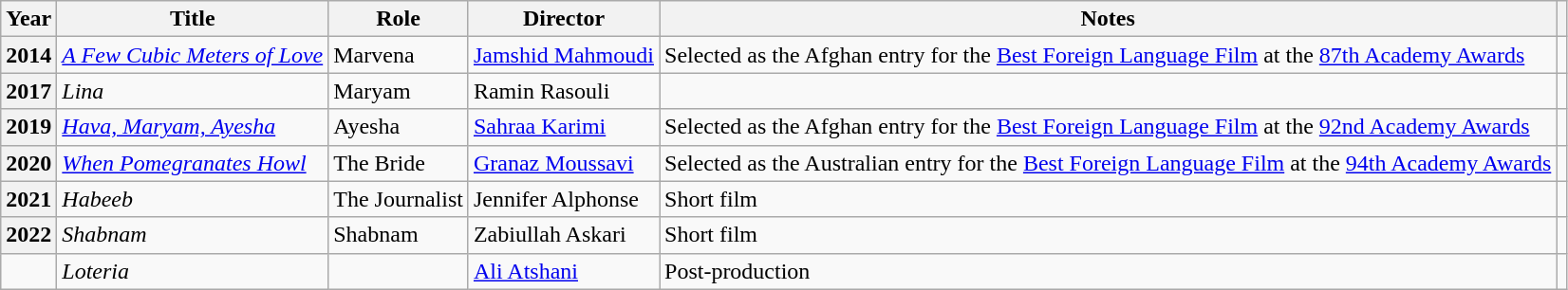<table class="wikitable plainrowheaders sortable"  style=font-size:100%>
<tr>
<th scope="col">Year</th>
<th scope="col">Title</th>
<th scope="col">Role</th>
<th scope="col">Director</th>
<th scope="col" class="unsortable">Notes</th>
<th scope="col" class="unsortable"></th>
</tr>
<tr>
<th scope=row>2014</th>
<td><em><a href='#'>A Few Cubic Meters of Love</a></em></td>
<td>Marvena</td>
<td><a href='#'>Jamshid Mahmoudi</a></td>
<td>Selected as the Afghan entry for the <a href='#'>Best Foreign Language Film</a> at the <a href='#'>87th Academy Awards</a></td>
<td></td>
</tr>
<tr>
<th scope=row>2017</th>
<td><em>Lina</em></td>
<td>Maryam</td>
<td>Ramin Rasouli</td>
<td></td>
<td></td>
</tr>
<tr>
<th scope=row>2019</th>
<td><em><a href='#'>Hava, Maryam, Ayesha</a></em></td>
<td>Ayesha</td>
<td><a href='#'>Sahraa Karimi</a></td>
<td>Selected as the Afghan entry for the <a href='#'>Best Foreign Language Film</a> at the <a href='#'>92nd Academy Awards</a></td>
<td></td>
</tr>
<tr>
<th scope=row>2020</th>
<td><em><a href='#'>When Pomegranates Howl</a></em></td>
<td>The Bride</td>
<td><a href='#'>Granaz Moussavi</a></td>
<td>Selected as the Australian entry for the <a href='#'>Best Foreign Language Film</a> at the <a href='#'>94th Academy Awards</a></td>
<td></td>
</tr>
<tr>
<th scope=row>2021</th>
<td><em>Habeeb</em></td>
<td>The Journalist</td>
<td>Jennifer Alphonse</td>
<td>Short film</td>
<td></td>
</tr>
<tr>
<th scope=row>2022</th>
<td><em>Shabnam</em></td>
<td>Shabnam</td>
<td>Zabiullah Askari</td>
<td>Short film</td>
<td></td>
</tr>
<tr>
<td></td>
<td><em>Loteria</em></td>
<td></td>
<td><a href='#'>Ali Atshani</a></td>
<td>Post-production</td>
<td></td>
</tr>
</table>
